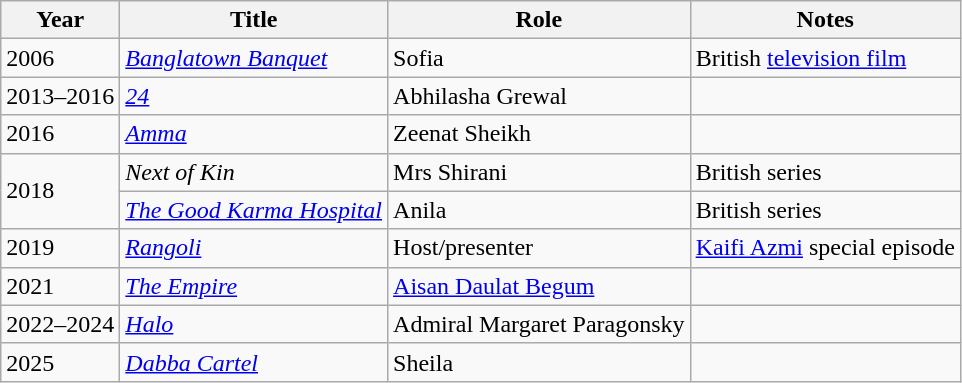<table class="wikitable plainrowheaders sortable">
<tr>
<th scope="col">Year</th>
<th scope="col">Title</th>
<th scope="col">Role</th>
<th scope="col" class="unsortable">Notes</th>
</tr>
<tr>
<td>2006</td>
<td><em><a href='#'>Banglatown Banquet</a></em></td>
<td>Sofia</td>
<td>British <a href='#'>television film</a></td>
</tr>
<tr>
<td>2013–2016</td>
<td><em><a href='#'>24</a></em></td>
<td>Abhilasha Grewal</td>
<td></td>
</tr>
<tr>
<td>2016</td>
<td><em><a href='#'>Amma</a></em></td>
<td>Zeenat Sheikh</td>
<td></td>
</tr>
<tr>
<td rowspan="2">2018</td>
<td><em>Next of Kin</em></td>
<td>Mrs Shirani</td>
<td>British series</td>
</tr>
<tr>
<td><em><a href='#'>The Good Karma Hospital</a></em></td>
<td>Anila</td>
<td>British series</td>
</tr>
<tr>
<td>2019</td>
<td><em><a href='#'>Rangoli</a></em></td>
<td>Host/presenter</td>
<td><a href='#'>Kaifi Azmi</a> special episode</td>
</tr>
<tr>
<td>2021</td>
<td><em><a href='#'>The Empire</a></em></td>
<td><a href='#'>Aisan Daulat Begum</a></td>
<td></td>
</tr>
<tr>
<td>2022–2024</td>
<td><em><a href='#'>Halo</a></em></td>
<td>Admiral Margaret Paragonsky</td>
<td></td>
</tr>
<tr>
<td>2025</td>
<td><em><a href='#'>Dabba Cartel</a></em></td>
<td>Sheila</td>
<td></td>
</tr>
</table>
